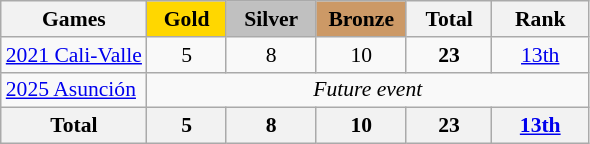<table class="wikitable" style="text-align:center; font-size:90%;">
<tr>
<th>Games</th>
<td style="background:gold; width:3.2em; font-weight:bold;">Gold</td>
<td style="background:silver; width:3.7em; font-weight:bold;">Silver</td>
<td style="background:#c96; width:3.7em; font-weight:bold;">Bronze</td>
<th style="width:3.5em; font-weight:bold;">Total</th>
<th style="width:4em; font-weight:bold;">Rank</th>
</tr>
<tr>
<td align=left> <a href='#'>2021 Cali-Valle</a></td>
<td>5</td>
<td>8</td>
<td>10</td>
<td><strong>23</strong></td>
<td><a href='#'>13th</a></td>
</tr>
<tr>
<td align=left> <a href='#'>2025 Asunción</a></td>
<td colspan="5"><em>Future event</em></td>
</tr>
<tr>
<th>Total</th>
<th>5</th>
<th>8</th>
<th>10</th>
<th>23</th>
<th><a href='#'>13th</a></th>
</tr>
</table>
